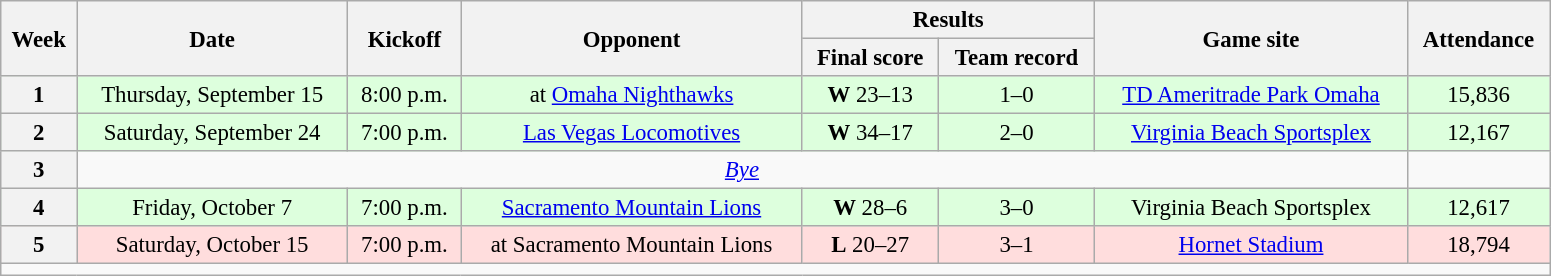<table class="wikitable" style="font-size:95%; text-align:center; width:68em">
<tr>
<th rowspan="2">Week</th>
<th rowspan="2">Date</th>
<th rowspan="2">Kickoff</th>
<th rowspan="2">Opponent</th>
<th colspan="2">Results</th>
<th rowspan="2">Game site</th>
<th rowspan="2">Attendance</th>
</tr>
<tr>
<th>Final score</th>
<th>Team record</th>
</tr>
<tr bgcolor="#DDFFDD">
<th>1</th>
<td>Thursday, September 15</td>
<td>8:00 p.m.</td>
<td>at <a href='#'>Omaha Nighthawks</a></td>
<td><strong>W</strong> 23–13</td>
<td>1–0</td>
<td><a href='#'>TD Ameritrade Park Omaha</a></td>
<td>15,836</td>
</tr>
<tr bgcolor="#DDFFDD">
<th>2</th>
<td>Saturday, September 24</td>
<td>7:00 p.m.</td>
<td><a href='#'>Las Vegas Locomotives</a></td>
<td><strong>W</strong> 34–17</td>
<td>2–0</td>
<td><a href='#'>Virginia Beach Sportsplex</a></td>
<td>12,167</td>
</tr>
<tr>
<th>3</th>
<td colspan=6><em><a href='#'>Bye</a></em></td>
</tr>
<tr bgcolor="#DDFFDD">
<th>4</th>
<td>Friday, October 7</td>
<td>7:00 p.m.</td>
<td><a href='#'>Sacramento Mountain Lions</a></td>
<td><strong>W</strong> 28–6</td>
<td>3–0</td>
<td>Virginia Beach Sportsplex</td>
<td>12,617</td>
</tr>
<tr bgcolor="FFDDDD">
<th>5</th>
<td>Saturday, October 15</td>
<td>7:00 p.m.</td>
<td>at Sacramento Mountain Lions</td>
<td><strong>L</strong> 20–27 </td>
<td>3–1</td>
<td><a href='#'>Hornet Stadium</a></td>
<td>18,794</td>
</tr>
<tr>
<td colspan="8"></td>
</tr>
</table>
